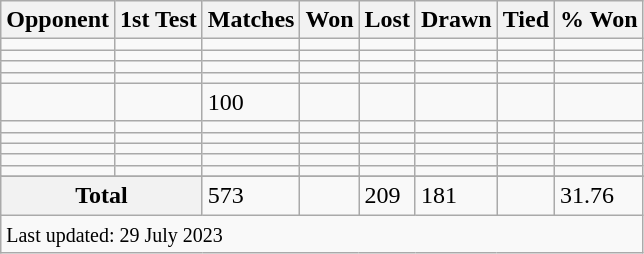<table class="wikitable plainrowheaders sortable">
<tr>
<th>Opponent</th>
<th>1st Test</th>
<th>Matches</th>
<th>Won</th>
<th>Lost</th>
<th>Drawn</th>
<th>Tied</th>
<th>% Won</th>
</tr>
<tr>
<td></td>
<td></td>
<td></td>
<td></td>
<td></td>
<td></td>
<td></td>
<td></td>
</tr>
<tr>
<td></td>
<td></td>
<td></td>
<td></td>
<td></td>
<td></td>
<td></td>
<td></td>
</tr>
<tr>
<td></td>
<td></td>
<td></td>
<td></td>
<td></td>
<td></td>
<td></td>
<td></td>
</tr>
<tr>
<td></td>
<td></td>
<td></td>
<td></td>
<td></td>
<td></td>
<td></td>
<td></td>
</tr>
<tr>
<td></td>
<td></td>
<td>100</td>
<td></td>
<td></td>
<td></td>
<td></td>
<td></td>
</tr>
<tr>
<td></td>
<td></td>
<td></td>
<td></td>
<td></td>
<td></td>
<td></td>
<td></td>
</tr>
<tr>
<td></td>
<td></td>
<td></td>
<td></td>
<td></td>
<td></td>
<td></td>
<td></td>
</tr>
<tr>
<td></td>
<td></td>
<td></td>
<td></td>
<td></td>
<td></td>
<td></td>
<td></td>
</tr>
<tr>
<td></td>
<td></td>
<td></td>
<td></td>
<td></td>
<td></td>
<td></td>
<td></td>
</tr>
<tr>
<td></td>
<td></td>
<td></td>
<td></td>
<td></td>
<td></td>
<td></td>
<td></td>
</tr>
<tr>
</tr>
<tr class="sortbottom">
<th scope="row" style="text-align:center" colspan=2><strong>Total</strong></th>
<td>573</td>
<td></td>
<td>209</td>
<td>181</td>
<td></td>
<td>31.76</td>
</tr>
<tr>
<td colspan=8><small>Last updated: 29 July 2023</small></td>
</tr>
</table>
